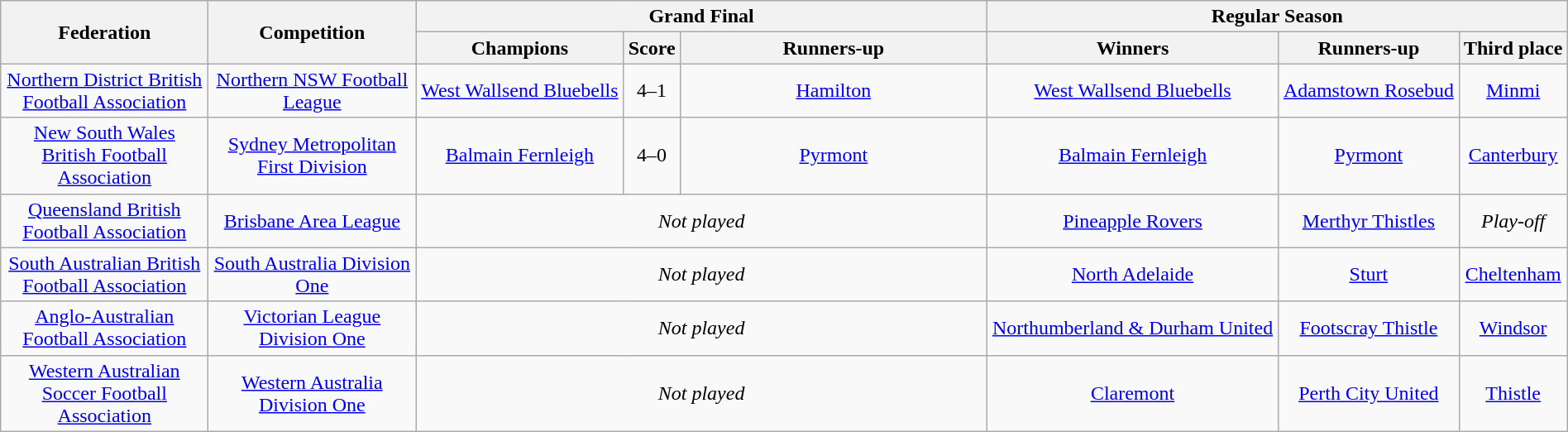<table class="wikitable" width="100%">
<tr>
<th rowspan="2" style="width:10em">Federation</th>
<th rowspan="2" style="width:10em">Competition</th>
<th colspan="3" scope="col">Grand Final</th>
<th colspan="3">Regular Season</th>
</tr>
<tr>
<th style="width:10em">Champions</th>
<th>Score</th>
<th style="width:15em">Runners-up</th>
<th>Winners</th>
<th>Runners-up</th>
<th>Third place</th>
</tr>
<tr>
<td align="center"><a href='#'>Northern District British Football Association</a></td>
<td align="center"><a href='#'>Northern NSW Football League</a></td>
<td align="center"><a href='#'>West Wallsend Bluebells</a></td>
<td align="center">4–1</td>
<td align="center"><a href='#'>Hamilton</a></td>
<td align="center"><a href='#'>West Wallsend Bluebells</a></td>
<td align="center"><a href='#'>Adamstown Rosebud</a></td>
<td align="center"><a href='#'>Minmi</a></td>
</tr>
<tr>
<td align="center"><a href='#'>New South Wales British Football Association</a></td>
<td align="center"><a href='#'>Sydney Metropolitan First Division</a></td>
<td align="center"><a href='#'>Balmain Fernleigh</a></td>
<td align="center">4–0</td>
<td align="center"><a href='#'>Pyrmont</a></td>
<td align="center"><a href='#'>Balmain Fernleigh</a></td>
<td align="center"><a href='#'>Pyrmont</a></td>
<td align="center"><a href='#'>Canterbury</a></td>
</tr>
<tr>
<td align="center"><a href='#'>Queensland British Football Association</a></td>
<td align="center"><a href='#'>Brisbane Area League</a></td>
<td colspan="3" align="center"><em>Not played</em></td>
<td align="center"><a href='#'>Pineapple Rovers</a></td>
<td align="center"><a href='#'>Merthyr Thistles</a></td>
<td align="center"><em>Play-off</em></td>
</tr>
<tr>
<td align="center"><a href='#'>South Australian British Football Association</a></td>
<td align="center"><a href='#'>South Australia Division One</a></td>
<td colspan="3" align="center"><em>Not played</em></td>
<td align="center"><a href='#'>North Adelaide</a></td>
<td align="center"><a href='#'>Sturt</a></td>
<td align="center"><a href='#'>Cheltenham</a></td>
</tr>
<tr>
<td align="center"><a href='#'>Anglo-Australian Football Association</a></td>
<td align="center"><a href='#'>Victorian League Division One</a></td>
<td colspan="3" align="center"><em>Not played</em></td>
<td align="center"><a href='#'>Northumberland & Durham United</a></td>
<td align="center"><a href='#'>Footscray Thistle</a></td>
<td align="center"><a href='#'>Windsor</a></td>
</tr>
<tr>
<td align="center"><a href='#'>Western Australian Soccer Football Association</a></td>
<td align="center"><a href='#'>Western Australia Division One</a></td>
<td colspan="3" align="center"><em>Not played</em></td>
<td align="center"><a href='#'>Claremont</a></td>
<td align="center"><a href='#'>Perth City United</a></td>
<td align="center"><a href='#'>Thistle</a></td>
</tr>
</table>
